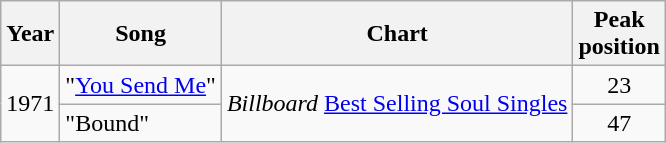<table class="wikitable">
<tr>
<th>Year</th>
<th>Song</th>
<th>Chart</th>
<th>Peak<br>position</th>
</tr>
<tr>
<td rowspan="4">1971</td>
<td>"<a href='#'>You Send Me</a>"</td>
<td rowspan="4"><em>Billboard</em> <a href='#'>Best Selling Soul Singles</a></td>
<td align="center">23</td>
</tr>
<tr>
<td>"Bound"</td>
<td align="center">47</td>
</tr>
</table>
